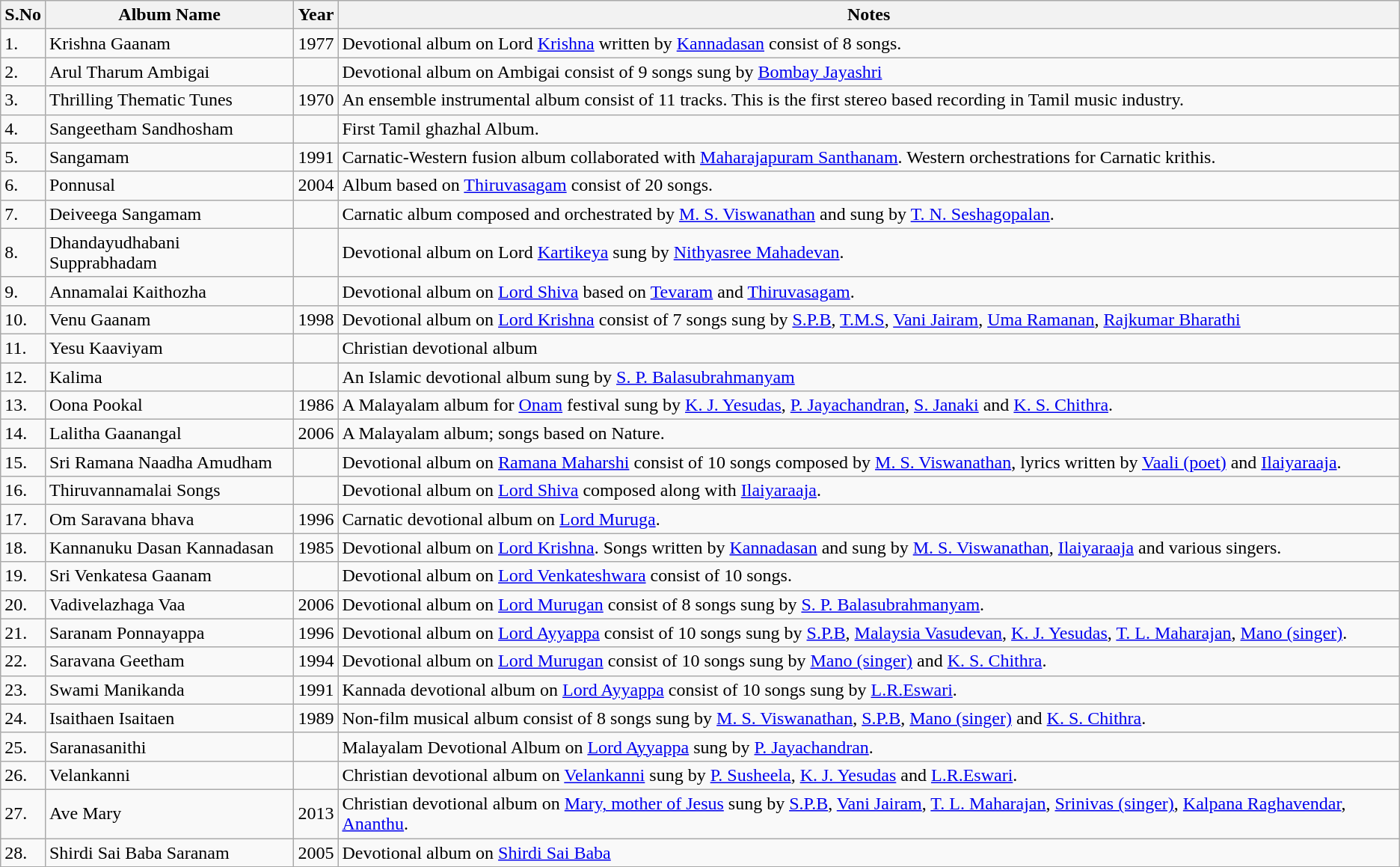<table class="wikitable">
<tr>
<th>S.No</th>
<th>Album Name</th>
<th>Year</th>
<th>Notes</th>
</tr>
<tr>
<td>1.</td>
<td>Krishna Gaanam</td>
<td>1977</td>
<td>Devotional album on Lord <a href='#'>Krishna</a> written by <a href='#'>Kannadasan</a> consist of 8 songs.</td>
</tr>
<tr>
<td>2.</td>
<td>Arul Tharum Ambigai</td>
<td></td>
<td>Devotional album on Ambigai consist of 9 songs sung by <a href='#'>Bombay Jayashri</a></td>
</tr>
<tr>
<td>3.</td>
<td>Thrilling Thematic Tunes</td>
<td>1970</td>
<td>An ensemble instrumental album consist of 11 tracks. This is the first stereo based recording in Tamil music industry.</td>
</tr>
<tr>
<td>4.</td>
<td>Sangeetham Sandhosham</td>
<td></td>
<td>First Tamil ghazhal Album.</td>
</tr>
<tr>
<td>5.</td>
<td>Sangamam</td>
<td>1991</td>
<td>Carnatic-Western fusion album collaborated with <a href='#'>Maharajapuram Santhanam</a>. Western orchestrations for Carnatic krithis.</td>
</tr>
<tr>
<td>6.</td>
<td>Ponnusal</td>
<td>2004</td>
<td>Album based on <a href='#'>Thiruvasagam</a> consist of 20 songs.</td>
</tr>
<tr>
<td>7.</td>
<td>Deiveega Sangamam</td>
<td></td>
<td>Carnatic album composed and orchestrated by <a href='#'>M. S. Viswanathan</a> and sung by <a href='#'>T. N. Seshagopalan</a>.</td>
</tr>
<tr>
<td>8.</td>
<td>Dhandayudhabani Supprabhadam</td>
<td></td>
<td>Devotional album on Lord <a href='#'>Kartikeya</a> sung by <a href='#'>Nithyasree Mahadevan</a>.</td>
</tr>
<tr>
<td>9.</td>
<td>Annamalai Kaithozha</td>
<td></td>
<td>Devotional album on <a href='#'>Lord Shiva</a> based on <a href='#'>Tevaram</a> and <a href='#'>Thiruvasagam</a>.</td>
</tr>
<tr>
<td>10.</td>
<td>Venu Gaanam</td>
<td>1998</td>
<td>Devotional album on <a href='#'>Lord Krishna</a> consist of 7 songs sung by <a href='#'>S.P.B</a>, <a href='#'>T.M.S</a>, <a href='#'>Vani Jairam</a>, <a href='#'>Uma Ramanan</a>, <a href='#'>Rajkumar Bharathi</a></td>
</tr>
<tr>
<td>11.</td>
<td>Yesu Kaaviyam</td>
<td></td>
<td>Christian devotional album</td>
</tr>
<tr>
<td>12.</td>
<td>Kalima</td>
<td></td>
<td>An Islamic devotional album sung by <a href='#'>S. P. Balasubrahmanyam</a></td>
</tr>
<tr>
<td>13.</td>
<td>Oona Pookal</td>
<td>1986</td>
<td>A Malayalam album for <a href='#'>Onam</a> festival sung by <a href='#'>K. J. Yesudas</a>, <a href='#'>P. Jayachandran</a>, <a href='#'>S. Janaki</a> and <a href='#'>K. S. Chithra</a>.</td>
</tr>
<tr>
<td>14.</td>
<td>Lalitha Gaanangal</td>
<td>2006</td>
<td>A Malayalam album; songs based on Nature.</td>
</tr>
<tr>
<td>15.</td>
<td>Sri Ramana Naadha Amudham</td>
<td></td>
<td>Devotional album on <a href='#'>Ramana Maharshi</a> consist of 10 songs composed by <a href='#'>M. S. Viswanathan</a>, lyrics written by <a href='#'>Vaali (poet)</a> and <a href='#'>Ilaiyaraaja</a>.</td>
</tr>
<tr>
<td>16.</td>
<td>Thiruvannamalai Songs</td>
<td></td>
<td>Devotional album on <a href='#'>Lord Shiva</a> composed along with <a href='#'>Ilaiyaraaja</a>.</td>
</tr>
<tr>
<td>17.</td>
<td>Om Saravana bhava</td>
<td>1996</td>
<td>Carnatic devotional album on <a href='#'>Lord Muruga</a>.</td>
</tr>
<tr>
<td>18.</td>
<td>Kannanuku Dasan Kannadasan</td>
<td>1985</td>
<td>Devotional album on <a href='#'>Lord Krishna</a>. Songs written by <a href='#'>Kannadasan</a> and sung by <a href='#'>M. S. Viswanathan</a>, <a href='#'>Ilaiyaraaja</a> and various singers.</td>
</tr>
<tr>
<td>19.</td>
<td>Sri Venkatesa Gaanam</td>
<td></td>
<td>Devotional album on <a href='#'>Lord Venkateshwara</a> consist of 10 songs.</td>
</tr>
<tr>
<td>20.</td>
<td>Vadivelazhaga Vaa</td>
<td>2006</td>
<td>Devotional album on <a href='#'>Lord Murugan</a> consist of 8 songs sung by <a href='#'>S. P. Balasubrahmanyam</a>.</td>
</tr>
<tr>
<td>21.</td>
<td>Saranam Ponnayappa</td>
<td>1996</td>
<td>Devotional album on <a href='#'>Lord Ayyappa</a> consist of 10 songs sung by <a href='#'>S.P.B</a>, <a href='#'>Malaysia Vasudevan</a>, <a href='#'>K. J. Yesudas</a>, <a href='#'>T. L. Maharajan</a>, <a href='#'>Mano (singer)</a>.</td>
</tr>
<tr>
<td>22.</td>
<td>Saravana Geetham</td>
<td>1994</td>
<td>Devotional album on <a href='#'>Lord Murugan</a> consist of 10 songs sung by <a href='#'>Mano (singer)</a> and <a href='#'>K. S. Chithra</a>.</td>
</tr>
<tr>
<td>23.</td>
<td>Swami Manikanda</td>
<td>1991</td>
<td>Kannada devotional album on <a href='#'>Lord Ayyappa</a> consist of 10 songs sung by <a href='#'>L.R.Eswari</a>.</td>
</tr>
<tr>
<td>24.</td>
<td>Isaithaen Isaitaen</td>
<td>1989</td>
<td>Non-film musical album consist of 8 songs sung by <a href='#'>M. S. Viswanathan</a>, <a href='#'>S.P.B</a>, <a href='#'>Mano (singer)</a> and <a href='#'>K. S. Chithra</a>.</td>
</tr>
<tr>
<td>25.</td>
<td>Saranasanithi</td>
<td></td>
<td>Malayalam Devotional Album on <a href='#'>Lord Ayyappa</a> sung by <a href='#'>P. Jayachandran</a>.</td>
</tr>
<tr>
<td>26.</td>
<td>Velankanni</td>
<td></td>
<td>Christian devotional album on <a href='#'>Velankanni</a> sung by <a href='#'>P. Susheela</a>, <a href='#'>K. J. Yesudas</a> and <a href='#'>L.R.Eswari</a>.</td>
</tr>
<tr>
<td>27.</td>
<td>Ave Mary</td>
<td>2013</td>
<td>Christian devotional album on <a href='#'>Mary, mother of Jesus</a> sung by <a href='#'>S.P.B</a>, <a href='#'>Vani Jairam</a>, <a href='#'>T. L. Maharajan</a>, <a href='#'>Srinivas (singer)</a>, <a href='#'>Kalpana Raghavendar</a>, <a href='#'>Ananthu</a>.</td>
</tr>
<tr>
<td>28.</td>
<td>Shirdi Sai Baba Saranam</td>
<td>2005</td>
<td>Devotional album on <a href='#'>Shirdi Sai Baba</a></td>
</tr>
</table>
